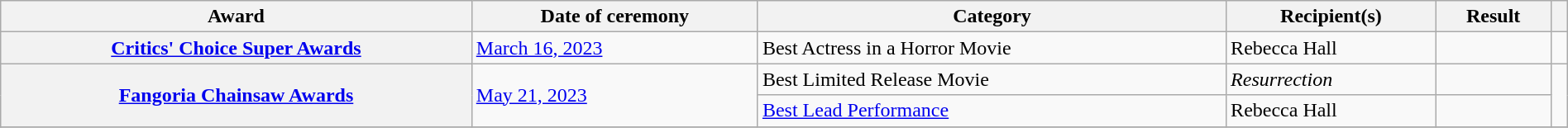<table class="wikitable sortable plainrowheaders" style="width: 100%;">
<tr>
<th scope="col">Award</th>
<th scope="col">Date of ceremony</th>
<th scope="col">Category</th>
<th scope="col">Recipient(s)</th>
<th scope="col">Result</th>
<th scope="col" class="unsortable"></th>
</tr>
<tr>
<th scope="row"><a href='#'>Critics' Choice Super Awards</a></th>
<td><a href='#'>March 16, 2023</a></td>
<td>Best Actress in a Horror Movie</td>
<td>Rebecca Hall</td>
<td></td>
<td></td>
</tr>
<tr>
<th rowspan="2" scope="row"><a href='#'>Fangoria Chainsaw Awards</a></th>
<td rowspan="2"><a href='#'>May 21, 2023</a></td>
<td>Best Limited Release Movie</td>
<td><em>Resurrection</em></td>
<td></td>
<td rowspan="2"></td>
</tr>
<tr>
<td><a href='#'>Best Lead Performance</a></td>
<td>Rebecca Hall</td>
<td></td>
</tr>
<tr>
</tr>
</table>
